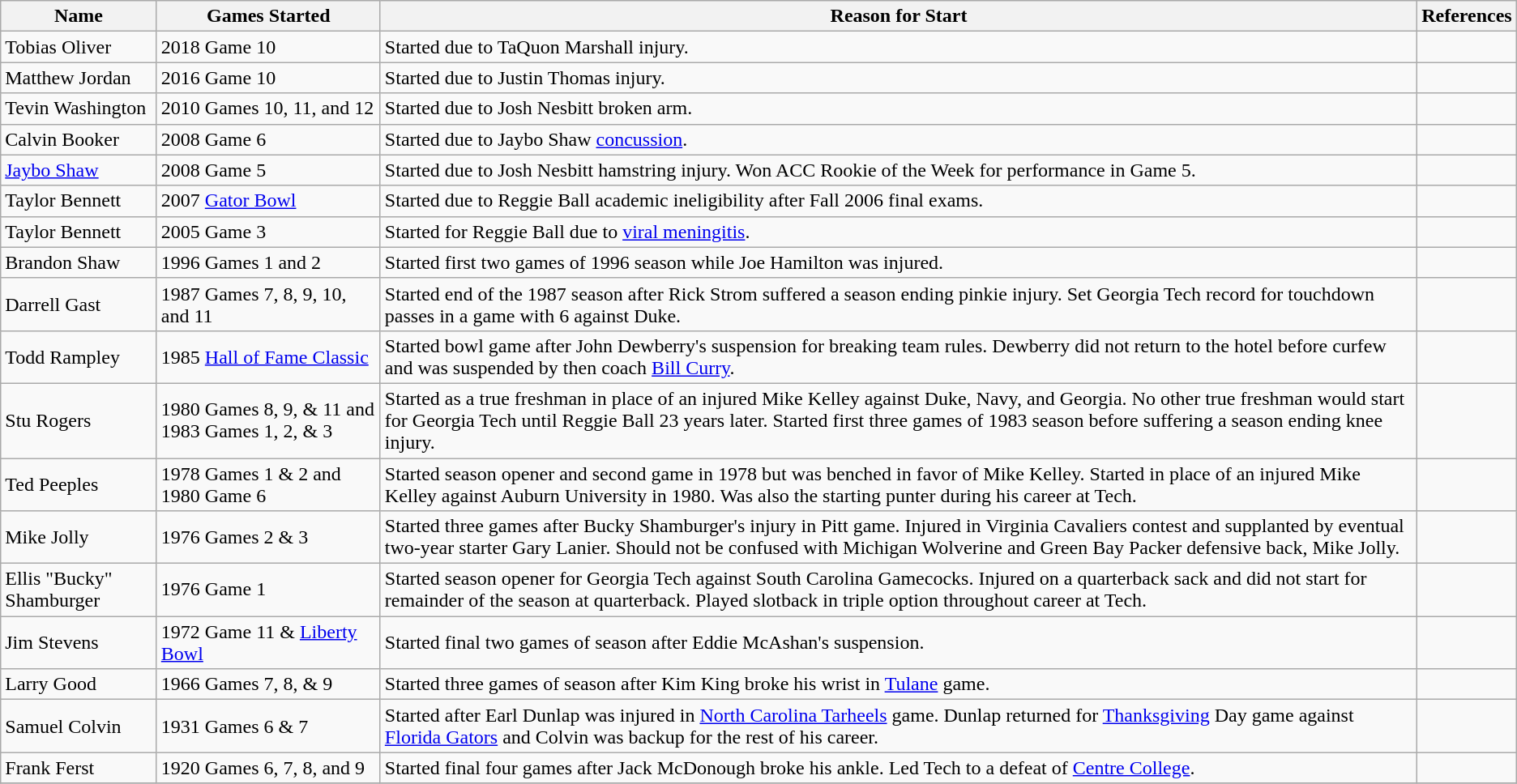<table class="wikitable sortable" style="text-align:left;">
<tr>
<th>Name</th>
<th>Games Started</th>
<th>Reason for Start</th>
<th>References</th>
</tr>
<tr>
<td>Tobias Oliver</td>
<td>2018 Game 10</td>
<td>Started  due to TaQuon Marshall injury.</td>
<td></td>
</tr>
<tr>
<td>Matthew Jordan</td>
<td>2016 Game 10</td>
<td>Started  due to Justin Thomas injury.</td>
<td></td>
</tr>
<tr>
<td>Tevin Washington</td>
<td>2010 Games 10, 11, and 12</td>
<td>Started  due to Josh Nesbitt broken arm.</td>
<td></td>
</tr>
<tr>
<td>Calvin Booker</td>
<td>2008 Game 6</td>
<td>Started  due to Jaybo Shaw <a href='#'>concussion</a>.</td>
<td></td>
</tr>
<tr>
<td><a href='#'>Jaybo Shaw</a></td>
<td>2008 Game 5</td>
<td>Started  due to Josh Nesbitt hamstring injury.  Won ACC Rookie of the Week for performance in Game 5.</td>
<td></td>
</tr>
<tr>
<td>Taylor Bennett</td>
<td>2007 <a href='#'>Gator Bowl</a></td>
<td>Started  due to Reggie Ball academic ineligibility after Fall 2006 final exams.</td>
<td></td>
</tr>
<tr>
<td>Taylor Bennett</td>
<td>2005 Game 3</td>
<td>Started for Reggie Ball due to <a href='#'>viral meningitis</a>.</td>
<td></td>
</tr>
<tr>
<td>Brandon Shaw</td>
<td>1996 Games 1 and 2</td>
<td>Started first two games of 1996 season while Joe Hamilton was injured.</td>
<td></td>
</tr>
<tr>
<td>Darrell Gast</td>
<td>1987 Games 7, 8, 9, 10, and 11</td>
<td>Started end of the 1987 season after Rick Strom suffered a season ending pinkie injury.  Set Georgia Tech record for touchdown passes in a game with 6 against Duke.</td>
<td></td>
</tr>
<tr>
<td>Todd Rampley</td>
<td>1985 <a href='#'>Hall of Fame Classic</a></td>
<td>Started bowl game after John Dewberry's suspension for breaking team rules.  Dewberry did not return to the hotel before curfew and was suspended by then coach <a href='#'>Bill Curry</a>.</td>
<td></td>
</tr>
<tr>
<td>Stu Rogers</td>
<td>1980 Games 8, 9, & 11 and 1983 Games 1, 2, & 3</td>
<td>Started as a true freshman in place of an injured Mike Kelley against Duke, Navy, and Georgia.  No other true freshman would start for Georgia Tech until Reggie Ball 23 years later.  Started first three games of 1983 season before suffering a season ending knee injury.</td>
<td></td>
</tr>
<tr>
<td>Ted Peeples</td>
<td>1978 Games 1 & 2 and 1980 Game 6</td>
<td>Started season opener and second game in 1978 but was benched in favor of Mike Kelley.  Started in place of an injured Mike Kelley against Auburn University in 1980.  Was also the starting punter during his career at Tech.</td>
<td></td>
</tr>
<tr>
<td>Mike Jolly</td>
<td>1976 Games 2 & 3</td>
<td>Started three games after Bucky Shamburger's injury in Pitt game.  Injured in Virginia Cavaliers contest and supplanted by eventual two-year starter Gary Lanier.  Should not be confused with Michigan Wolverine and Green Bay Packer defensive back, Mike Jolly.</td>
<td></td>
</tr>
<tr>
<td>Ellis "Bucky" Shamburger</td>
<td>1976 Game 1</td>
<td>Started season opener for Georgia Tech against South Carolina Gamecocks.  Injured on a quarterback sack and did not start for remainder of the season at quarterback.  Played slotback in triple option throughout career at Tech.</td>
<td></td>
</tr>
<tr>
<td>Jim Stevens</td>
<td>1972 Game 11 & <a href='#'>Liberty Bowl</a></td>
<td>Started final two games of season after Eddie McAshan's suspension.</td>
<td></td>
</tr>
<tr>
<td>Larry Good</td>
<td>1966 Games 7, 8, & 9</td>
<td>Started three games of season after Kim King broke his wrist in <a href='#'>Tulane</a> game.</td>
<td></td>
</tr>
<tr>
<td>Samuel Colvin</td>
<td>1931 Games 6 & 7</td>
<td>Started after Earl Dunlap was injured in <a href='#'>North Carolina Tarheels</a> game.  Dunlap returned for <a href='#'>Thanksgiving</a> Day game against <a href='#'>Florida Gators</a> and Colvin was backup for the rest of his career.</td>
<td></td>
</tr>
<tr>
<td>Frank Ferst</td>
<td>1920 Games 6, 7, 8, and 9</td>
<td>Started final four games after Jack McDonough broke his ankle. Led Tech to a defeat of <a href='#'>Centre College</a>.</td>
<td></td>
</tr>
<tr>
</tr>
</table>
